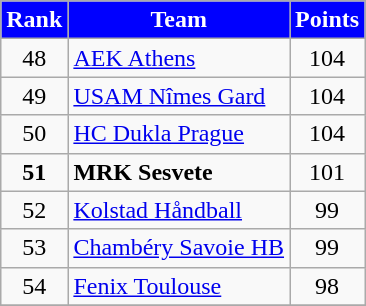<table class="wikitable" style="text-align: center">
<tr>
<th style="color:#FFFFFF; background:#0000FF">Rank</th>
<th style="color:#FFFFFF; background:#0000FF">Team</th>
<th style="color:#FFFFFF; background:#0000FF">Points</th>
</tr>
<tr>
<td>48</td>
<td align=left> <a href='#'>AEK Athens</a></td>
<td>104</td>
</tr>
<tr>
<td>49</td>
<td align=left> <a href='#'>USAM Nîmes Gard</a></td>
<td>104</td>
</tr>
<tr>
<td>50</td>
<td align=left> <a href='#'>HC Dukla Prague</a></td>
<td>104</td>
</tr>
<tr>
<td><strong>51</strong></td>
<td align=left> <strong>MRK Sesvete</strong></td>
<td>101</td>
</tr>
<tr>
<td>52</td>
<td align=left> <a href='#'>Kolstad Håndball</a></td>
<td>99</td>
</tr>
<tr>
<td>53</td>
<td align=left> <a href='#'>Chambéry Savoie HB</a></td>
<td>99</td>
</tr>
<tr>
<td>54</td>
<td align=left> <a href='#'>Fenix Toulouse</a></td>
<td>98</td>
</tr>
<tr>
</tr>
</table>
